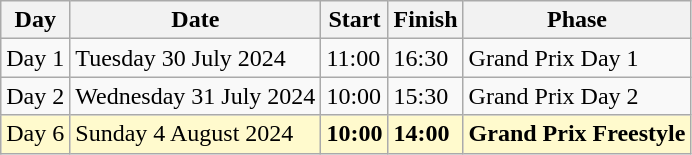<table class=wikitable>
<tr>
<th>Day</th>
<th>Date</th>
<th>Start</th>
<th>Finish</th>
<th>Phase</th>
</tr>
<tr>
<td>Day 1</td>
<td>Tuesday 30 July 2024</td>
<td>11:00</td>
<td>16:30</td>
<td>Grand Prix Day 1</td>
</tr>
<tr>
<td>Day 2</td>
<td>Wednesday 31 July 2024</td>
<td>10:00</td>
<td>15:30</td>
<td>Grand Prix Day 2</td>
</tr>
<tr style=background:lemonchiffon>
<td>Day 6</td>
<td>Sunday 4 August 2024</td>
<td><strong>10:00</strong></td>
<td><strong>14:00</strong></td>
<td><strong>Grand Prix Freestyle</strong></td>
</tr>
</table>
